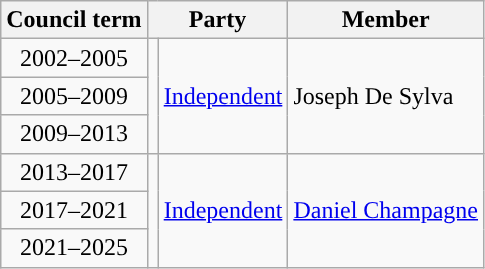<table class="wikitable">
<tr>
<th>Council term</th>
<th colspan="2">Party</th>
<th>Member</th>
</tr>
<tr>
<td align="center">2002–2005</td>
<td rowspan="3" style="color:inherit;background-color:"></td>
<td rowspan="3"><a href='#'>Independent</a></td>
<td rowspan="3">Joseph De Sylva</td>
</tr>
<tr>
<td align="center">2005–2009</td>
</tr>
<tr>
<td align="center">2009–2013</td>
</tr>
<tr>
<td align="center">2013–2017</td>
<td rowspan="3" style="color:inherit;background-color:"></td>
<td rowspan="3"><a href='#'>Independent</a></td>
<td rowspan="3"><a href='#'>Daniel Champagne</a></td>
</tr>
<tr>
<td align="center">2017–2021</td>
</tr>
<tr>
<td align="center">2021–2025</td>
</tr>
</table>
